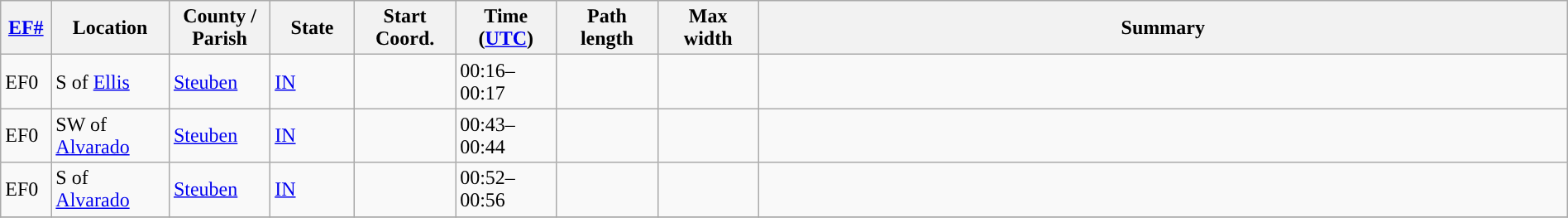<table class="wikitable sortable" style="width:100%;">
<tr>
<th scope="col"  style="width:3%; text-align:center;"><a href='#'>EF#</a></th>
<th scope="col"  style="width:7%; text-align:center;" class="unsortable">Location</th>
<th scope="col"  style="width:6%; text-align:center;" class="unsortable">County / Parish</th>
<th scope="col"  style="width:5%; text-align:center;">State</th>
<th scope="col"  style="width:6%; text-align:center;">Start Coord.</th>
<th scope="col"  style="width:6%; text-align:center;">Time (<a href='#'>UTC</a>)</th>
<th scope="col"  style="width:6%; text-align:center;">Path length</th>
<th scope="col"  style="width:6%; text-align:center;">Max width</th>
<th scope="col" class="unsortable" style="width:48%; text-align:center;">Summary</th>
</tr>
<tr>
<td>EF0</td>
<td>S of <a href='#'>Ellis</a></td>
<td><a href='#'>Steuben</a></td>
<td><a href='#'>IN</a></td>
<td></td>
<td>00:16–00:17</td>
<td></td>
<td></td>
<td></td>
</tr>
<tr>
<td>EF0</td>
<td>SW of <a href='#'>Alvarado</a></td>
<td><a href='#'>Steuben</a></td>
<td><a href='#'>IN</a></td>
<td></td>
<td>00:43–00:44</td>
<td></td>
<td></td>
<td></td>
</tr>
<tr>
<td>EF0</td>
<td>S of <a href='#'>Alvarado</a></td>
<td><a href='#'>Steuben</a></td>
<td><a href='#'>IN</a></td>
<td></td>
<td>00:52–00:56</td>
<td></td>
<td></td>
<td></td>
</tr>
<tr>
</tr>
</table>
